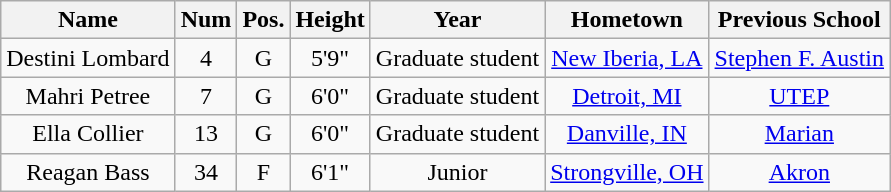<table class="wikitable sortable sortable" style="text-align: center">
<tr align=center>
<th style=>Name</th>
<th style=>Num</th>
<th style=>Pos.</th>
<th style=>Height</th>
<th style=>Year</th>
<th style=>Hometown</th>
<th style=>Previous School</th>
</tr>
<tr>
<td>Destini Lombard</td>
<td>4</td>
<td>G</td>
<td>5'9"</td>
<td>Graduate student</td>
<td><a href='#'>New Iberia, LA</a></td>
<td><a href='#'>Stephen F. Austin</a></td>
</tr>
<tr>
<td>Mahri Petree</td>
<td>7</td>
<td>G</td>
<td>6'0"</td>
<td>Graduate student</td>
<td><a href='#'>Detroit, MI</a></td>
<td><a href='#'>UTEP</a></td>
</tr>
<tr>
<td>Ella Collier</td>
<td>13</td>
<td>G</td>
<td>6'0"</td>
<td>Graduate student</td>
<td><a href='#'>Danville, IN</a></td>
<td><a href='#'>Marian</a></td>
</tr>
<tr>
<td>Reagan Bass</td>
<td>34</td>
<td>F</td>
<td>6'1"</td>
<td>Junior</td>
<td><a href='#'>Strongville, OH</a></td>
<td><a href='#'>Akron</a></td>
</tr>
</table>
